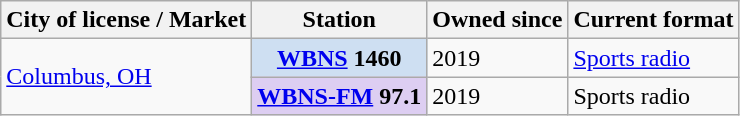<table class="wikitable">
<tr>
<th scope="col">City of license / Market</th>
<th scope="col">Station</th>
<th scope="col">Owned since</th>
<th scope="col">Current format</th>
</tr>
<tr>
<td rowspan="2"><a href='#'>Columbus, OH</a></td>
<th style="background: #cedff2;"><a href='#'>WBNS</a> 1460</th>
<td>2019</td>
<td><a href='#'>Sports radio</a></td>
</tr>
<tr>
<th style="background: #ddcef2;"><a href='#'>WBNS-FM</a> 97.1</th>
<td>2019</td>
<td>Sports radio</td>
</tr>
</table>
